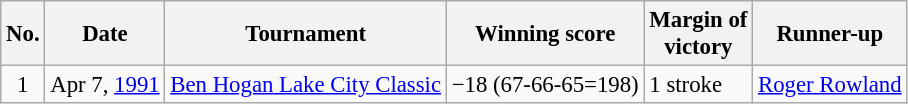<table class="wikitable" style="font-size:95%;">
<tr>
<th>No.</th>
<th>Date</th>
<th>Tournament</th>
<th>Winning score</th>
<th>Margin of<br>victory</th>
<th>Runner-up</th>
</tr>
<tr>
<td align=center>1</td>
<td align=right>Apr 7, <a href='#'>1991</a></td>
<td><a href='#'>Ben Hogan Lake City Classic</a></td>
<td>−18 (67-66-65=198)</td>
<td>1 stroke</td>
<td> <a href='#'>Roger Rowland</a></td>
</tr>
</table>
